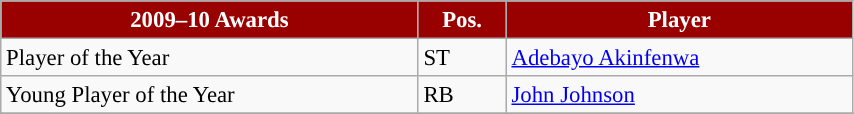<table class="wikitable" style="text-align:center; font-size:95%;width:45%; text-align:left">
<tr>
<th style="background:#990000; color:white;">2009–10 Awards</th>
<th style="background:#990000; color:white;">Pos.</th>
<th style="background:#990000; color:white;">Player</th>
</tr>
<tr>
<td>Player of the Year</td>
<td>ST</td>
<td><a href='#'>Adebayo Akinfenwa</a></td>
</tr>
<tr>
<td>Young Player of the Year</td>
<td>RB</td>
<td><a href='#'>John Johnson</a></td>
</tr>
<tr>
</tr>
</table>
